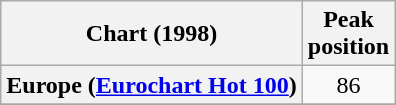<table class="wikitable sortable plainrowheaders" style="text-align:center">
<tr>
<th>Chart (1998)</th>
<th>Peak<br>position</th>
</tr>
<tr>
<th scope="row">Europe (<a href='#'>Eurochart Hot 100</a>)</th>
<td>86</td>
</tr>
<tr>
</tr>
<tr>
</tr>
</table>
